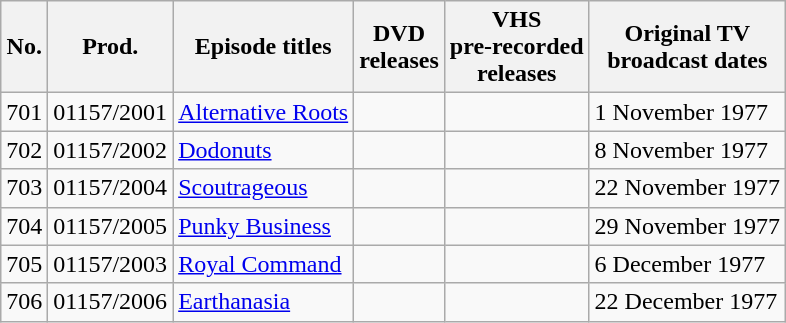<table class="wikitable sortable">
<tr>
<th>No.</th>
<th>Prod.</th>
<th>Episode titles</th>
<th>DVD <br>releases</th>
<th>VHS <br>pre-recorded <br>releases</th>
<th>Original TV <br>broadcast dates</th>
</tr>
<tr>
<td>701</td>
<td>01157/2001</td>
<td><a href='#'>Alternative Roots</a></td>
<td></td>
<td></td>
<td>1 November 1977</td>
</tr>
<tr>
<td>702</td>
<td>01157/2002</td>
<td><a href='#'>Dodonuts</a></td>
<td></td>
<td></td>
<td>8 November 1977</td>
</tr>
<tr>
<td>703</td>
<td>01157/2004</td>
<td><a href='#'>Scoutrageous</a></td>
<td></td>
<td></td>
<td>22 November 1977</td>
</tr>
<tr>
<td>704</td>
<td>01157/2005</td>
<td><a href='#'>Punky Business</a></td>
<td></td>
<td></td>
<td>29 November 1977</td>
</tr>
<tr>
<td>705</td>
<td>01157/2003</td>
<td><a href='#'>Royal Command</a></td>
<td></td>
<td></td>
<td>6 December 1977</td>
</tr>
<tr>
<td>706</td>
<td>01157/2006</td>
<td><a href='#'>Earthanasia</a></td>
<td></td>
<td></td>
<td>22 December 1977</td>
</tr>
</table>
